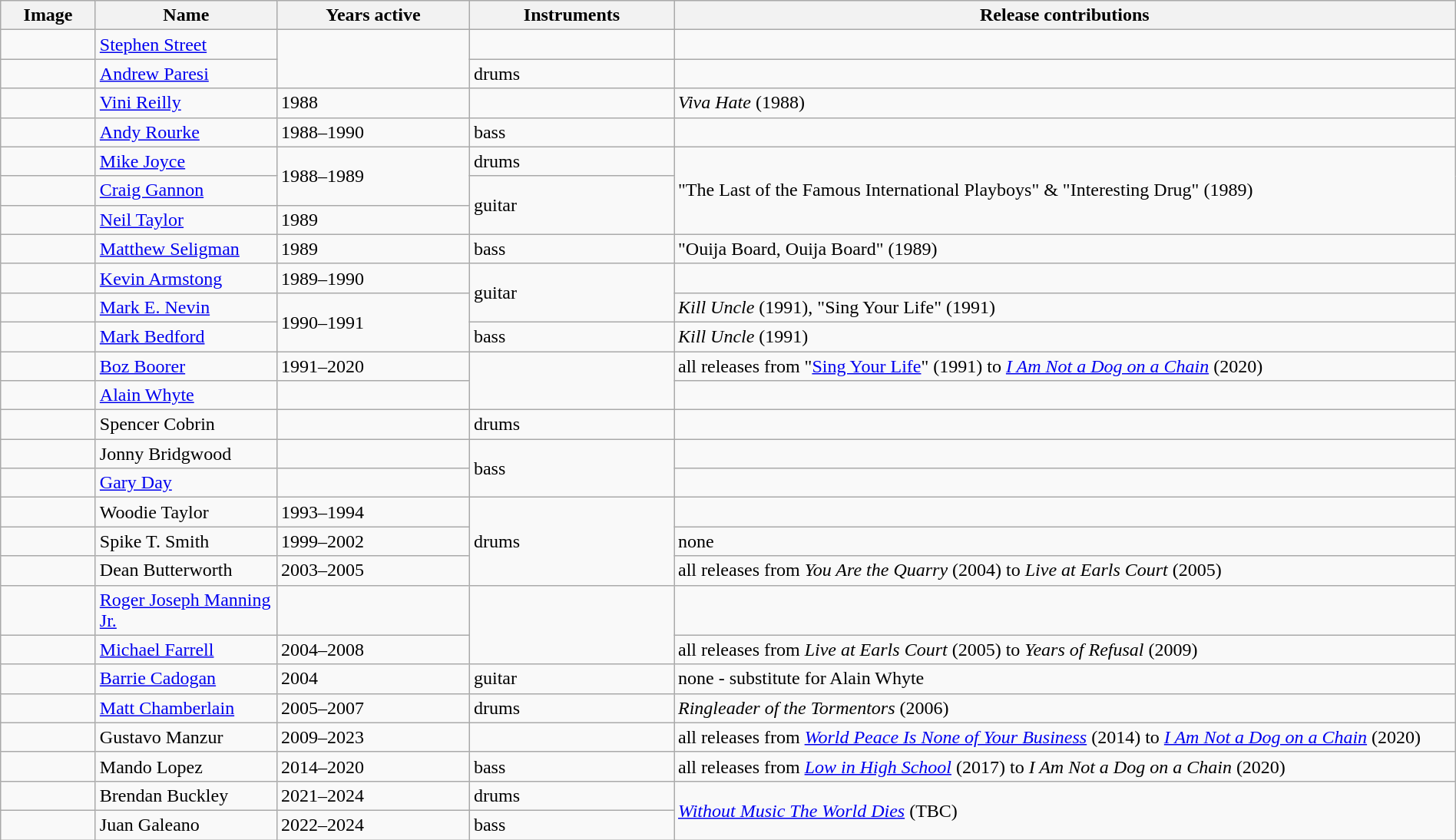<table class="wikitable" width="100%">
<tr>
<th width="75">Image</th>
<th width="150">Name</th>
<th width="160">Years active</th>
<th width="170">Instruments</th>
<th>Release contributions</th>
</tr>
<tr>
<td></td>
<td><a href='#'>Stephen Street</a></td>
<td rowspan="2"></td>
<td></td>
<td></td>
</tr>
<tr>
<td></td>
<td><a href='#'>Andrew Paresi</a></td>
<td>drums</td>
<td></td>
</tr>
<tr>
<td></td>
<td><a href='#'>Vini Reilly</a></td>
<td>1988</td>
<td></td>
<td><em>Viva Hate</em> (1988)</td>
</tr>
<tr>
<td></td>
<td><a href='#'>Andy Rourke</a></td>
<td>1988–1990</td>
<td>bass</td>
<td></td>
</tr>
<tr>
<td></td>
<td><a href='#'>Mike Joyce</a></td>
<td rowspan="2">1988–1989</td>
<td>drums</td>
<td rowspan="3">"The Last of the Famous International Playboys" & "Interesting Drug" (1989)</td>
</tr>
<tr>
<td></td>
<td><a href='#'>Craig Gannon</a></td>
<td rowspan="2">guitar</td>
</tr>
<tr>
<td></td>
<td><a href='#'>Neil Taylor</a></td>
<td>1989</td>
</tr>
<tr>
<td></td>
<td><a href='#'>Matthew Seligman</a></td>
<td>1989 </td>
<td>bass</td>
<td>"Ouija Board, Ouija Board" (1989)</td>
</tr>
<tr>
<td></td>
<td><a href='#'>Kevin Armstong</a></td>
<td>1989–1990</td>
<td rowspan="2">guitar</td>
<td></td>
</tr>
<tr>
<td></td>
<td><a href='#'>Mark E. Nevin</a></td>
<td rowspan="2">1990–1991</td>
<td><em>Kill Uncle</em> (1991), "Sing Your Life" (1991)</td>
</tr>
<tr>
<td></td>
<td><a href='#'>Mark Bedford</a></td>
<td>bass</td>
<td><em>Kill Uncle</em> (1991)</td>
</tr>
<tr>
<td></td>
<td><a href='#'>Boz Boorer</a></td>
<td>1991–2020</td>
<td rowspan="2"></td>
<td>all releases from "<a href='#'>Sing Your Life</a>" (1991) to <em><a href='#'>I Am Not a Dog on a Chain</a></em> (2020)</td>
</tr>
<tr>
<td></td>
<td><a href='#'>Alain Whyte</a></td>
<td></td>
<td></td>
</tr>
<tr>
<td></td>
<td>Spencer Cobrin</td>
<td></td>
<td>drums</td>
<td></td>
</tr>
<tr>
<td></td>
<td>Jonny Bridgwood</td>
<td></td>
<td rowspan="2">bass</td>
<td></td>
</tr>
<tr>
<td></td>
<td><a href='#'>Gary Day</a></td>
<td></td>
<td></td>
</tr>
<tr>
<td></td>
<td>Woodie Taylor</td>
<td>1993–1994</td>
<td rowspan="3">drums</td>
<td></td>
</tr>
<tr>
<td></td>
<td>Spike T. Smith</td>
<td>1999–2002</td>
<td>none</td>
</tr>
<tr>
<td></td>
<td>Dean Butterworth</td>
<td>2003–2005</td>
<td>all releases from <em>You Are the Quarry</em> (2004) to <em>Live at Earls Court</em> (2005)</td>
</tr>
<tr>
<td></td>
<td><a href='#'>Roger Joseph Manning Jr.</a></td>
<td></td>
<td rowspan="2"></td>
<td></td>
</tr>
<tr>
<td></td>
<td><a href='#'>Michael Farrell</a></td>
<td>2004–2008</td>
<td>all releases from <em>Live at Earls Court</em> (2005) to <em>Years of Refusal</em> (2009)</td>
</tr>
<tr>
<td></td>
<td><a href='#'>Barrie Cadogan</a></td>
<td>2004</td>
<td>guitar</td>
<td>none - substitute for Alain Whyte</td>
</tr>
<tr>
<td></td>
<td><a href='#'>Matt Chamberlain</a></td>
<td>2005–2007</td>
<td>drums</td>
<td><em>Ringleader of the Tormentors</em> (2006)</td>
</tr>
<tr>
<td></td>
<td>Gustavo Manzur</td>
<td>2009–2023</td>
<td></td>
<td>all releases from <em><a href='#'>World Peace Is None of Your Business</a></em> (2014) to <em><a href='#'>I Am Not a Dog on a Chain</a></em> (2020)</td>
</tr>
<tr>
<td></td>
<td>Mando Lopez</td>
<td>2014–2020</td>
<td>bass</td>
<td>all releases from <em><a href='#'>Low in High School</a></em> (2017) to <em>I Am Not a Dog on a Chain</em> (2020)</td>
</tr>
<tr>
<td></td>
<td Brendan Buckley (drummer)>Brendan Buckley</td>
<td>2021–2024</td>
<td>drums</td>
<td rowspan="2"><em><a href='#'>Without Music The World Dies</a></em> (TBC)</td>
</tr>
<tr>
<td></td>
<td>Juan Galeano</td>
<td>2022–2024</td>
<td>bass</td>
</tr>
</table>
